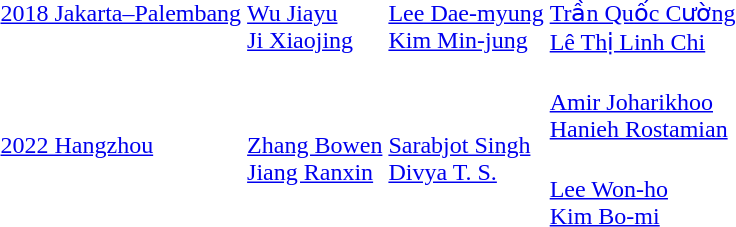<table>
<tr>
<td><a href='#'>2018 Jakarta–Palembang</a></td>
<td><br><a href='#'>Wu Jiayu</a><br><a href='#'>Ji Xiaojing</a></td>
<td><br><a href='#'>Lee Dae-myung</a><br><a href='#'>Kim Min-jung</a></td>
<td><br><a href='#'>Trần Quốc Cường</a><br><a href='#'>Lê Thị Linh Chi</a></td>
</tr>
<tr>
<td rowspan=2><a href='#'>2022 Hangzhou</a></td>
<td rowspan=2><br><a href='#'>Zhang Bowen</a><br><a href='#'>Jiang Ranxin</a></td>
<td rowspan=2><br><a href='#'>Sarabjot Singh</a><br><a href='#'>Divya T. S.</a></td>
<td><br><a href='#'>Amir Joharikhoo</a><br><a href='#'>Hanieh Rostamian</a></td>
</tr>
<tr>
<td><br><a href='#'>Lee Won-ho</a><br><a href='#'>Kim Bo-mi</a></td>
</tr>
</table>
